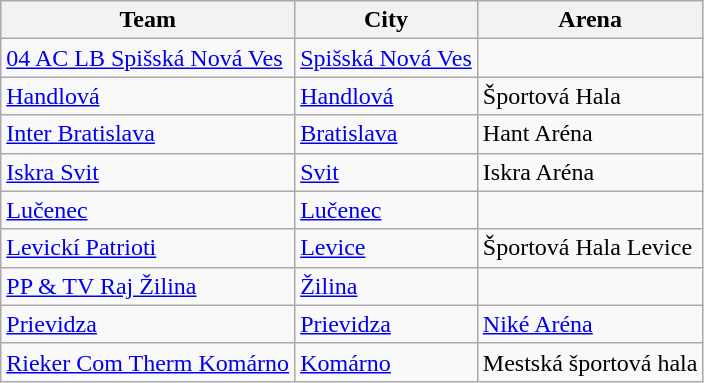<table class="wikitable sortable">
<tr>
<th>Team</th>
<th>City</th>
<th>Arena</th>
</tr>
<tr>
<td><a href='#'>04 AC LB Spišská Nová Ves</a></td>
<td><a href='#'>Spišská Nová Ves</a></td>
<td></td>
</tr>
<tr>
<td><a href='#'>Handlová</a></td>
<td><a href='#'>Handlová</a></td>
<td>Športová Hala</td>
</tr>
<tr>
<td><a href='#'>Inter Bratislava</a></td>
<td><a href='#'>Bratislava</a></td>
<td>Hant Aréna</td>
</tr>
<tr>
<td><a href='#'>Iskra Svit</a></td>
<td><a href='#'>Svit</a></td>
<td>Iskra Aréna</td>
</tr>
<tr>
<td><a href='#'>Lučenec</a></td>
<td><a href='#'>Lučenec</a></td>
<td></td>
</tr>
<tr>
<td><a href='#'>Levickí Patrioti</a></td>
<td><a href='#'>Levice</a></td>
<td>Športová Hala Levice</td>
</tr>
<tr>
<td><a href='#'>PP & TV Raj Žilina</a></td>
<td><a href='#'>Žilina</a></td>
<td></td>
</tr>
<tr>
<td><a href='#'>Prievidza</a></td>
<td><a href='#'>Prievidza</a></td>
<td><a href='#'>Niké Aréna</a></td>
</tr>
<tr>
<td><a href='#'>Rieker Com Therm Komárno</a></td>
<td><a href='#'>Komárno</a></td>
<td>Mestská športová hala</td>
</tr>
</table>
